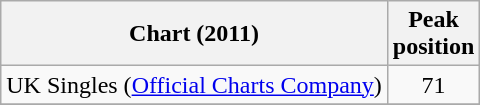<table class="wikitable sortable" border="1">
<tr>
<th scope="col">Chart (2011)</th>
<th scope="col">Peak<br>position</th>
</tr>
<tr>
<td>UK Singles (<a href='#'>Official Charts Company</a>)</td>
<td style="text-align:center;">71</td>
</tr>
<tr>
</tr>
</table>
